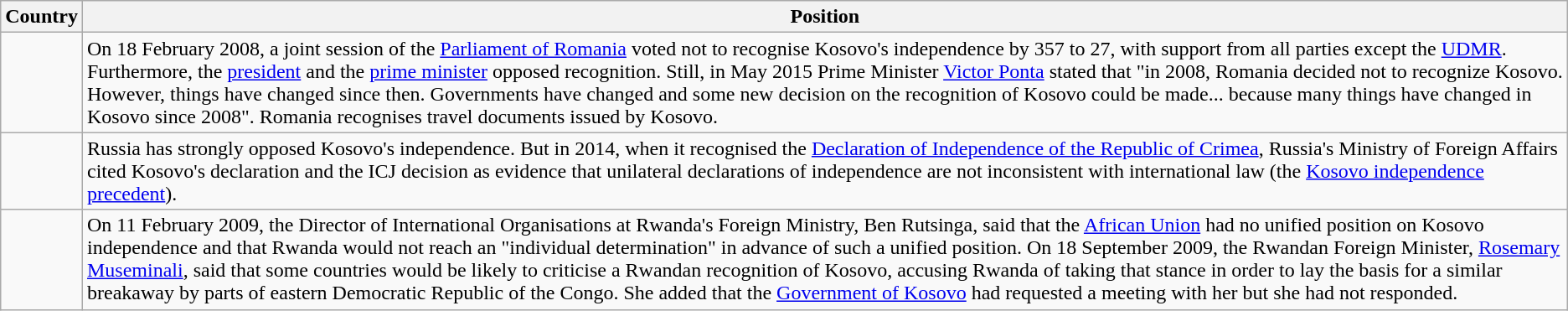<table class="wikitable">
<tr>
<th>Country</th>
<th>Position</th>
</tr>
<tr>
<td nowrap></td>
<td> On 18 February 2008, a joint session of the <a href='#'>Parliament of Romania</a> voted not to recognise Kosovo's independence by 357 to 27, with support from all parties except the <a href='#'>UDMR</a>. Furthermore, the <a href='#'>president</a> and the <a href='#'>prime minister</a> opposed recognition. Still, in May 2015 Prime Minister <a href='#'>Victor Ponta</a> stated that "in 2008, Romania decided not to recognize Kosovo. However, things have changed since then. Governments have changed and some new decision on the recognition of Kosovo could be made... because many things have changed in Kosovo since 2008". Romania recognises travel documents issued by Kosovo.</td>
</tr>
<tr>
<td></td>
<td>Russia has strongly opposed Kosovo's independence. But in 2014, when it recognised the <a href='#'>Declaration of Independence of the Republic of Crimea</a>, Russia's Ministry of Foreign Affairs cited Kosovo's declaration and the ICJ decision as evidence that unilateral declarations of independence are not inconsistent with international law (the <a href='#'>Kosovo independence precedent</a>).</td>
</tr>
<tr>
<td></td>
<td>On 11 February 2009, the Director of International Organisations at Rwanda's Foreign Ministry, Ben Rutsinga, said that the <a href='#'>African Union</a> had no unified position on Kosovo independence and that Rwanda would not reach an "individual determination" in advance of such a unified position. On 18 September 2009, the Rwandan Foreign Minister, <a href='#'>Rosemary Museminali</a>, said that some countries would be likely to criticise a Rwandan recognition of Kosovo, accusing Rwanda of taking that stance in order to lay the basis for a similar breakaway by parts of eastern Democratic Republic of the Congo. She added that the <a href='#'>Government of Kosovo</a> had requested a meeting with her but she had not responded.</td>
</tr>
</table>
